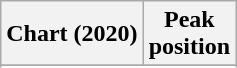<table class="wikitable sortable plainrowheaders" style="text-align:center">
<tr>
<th scope="col">Chart (2020)</th>
<th scope="col">Peak<br>position</th>
</tr>
<tr>
</tr>
<tr>
</tr>
<tr>
</tr>
<tr>
</tr>
</table>
